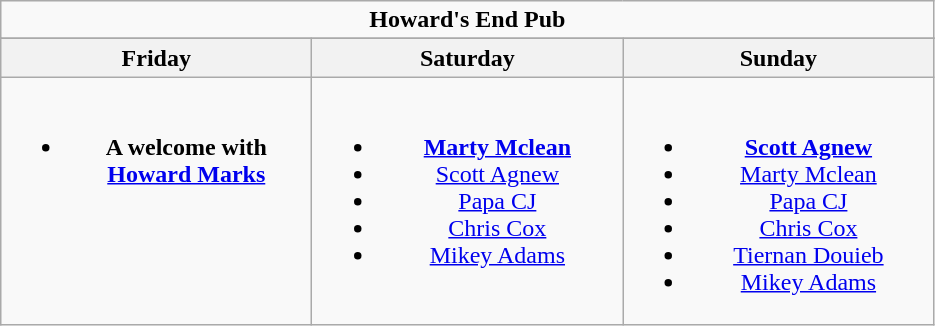<table class="wikitable">
<tr>
<td colspan="3" align="center"><strong>Howard's End Pub</strong></td>
</tr>
<tr !>
</tr>
<tr !>
</tr>
<tr !>
<th>Friday</th>
<th>Saturday</th>
<th>Sunday</th>
</tr>
<tr>
<td valign="top" align="center" width=200><br><ul><li><strong>A welcome with <a href='#'>Howard Marks</a></strong></li></ul></td>
<td valign="top" align="center" width=200><br><ul><li><strong><a href='#'>Marty Mclean</a></strong></li><li><a href='#'>Scott Agnew</a></li><li><a href='#'>Papa CJ</a></li><li><a href='#'>Chris Cox</a></li><li><a href='#'>Mikey Adams</a></li></ul></td>
<td valign="top" align="center" width=200><br><ul><li><strong><a href='#'>Scott Agnew</a></strong></li><li><a href='#'>Marty Mclean</a></li><li><a href='#'>Papa CJ</a></li><li><a href='#'>Chris Cox</a></li><li><a href='#'>Tiernan Douieb</a></li><li><a href='#'>Mikey Adams</a></li></ul></td>
</tr>
</table>
